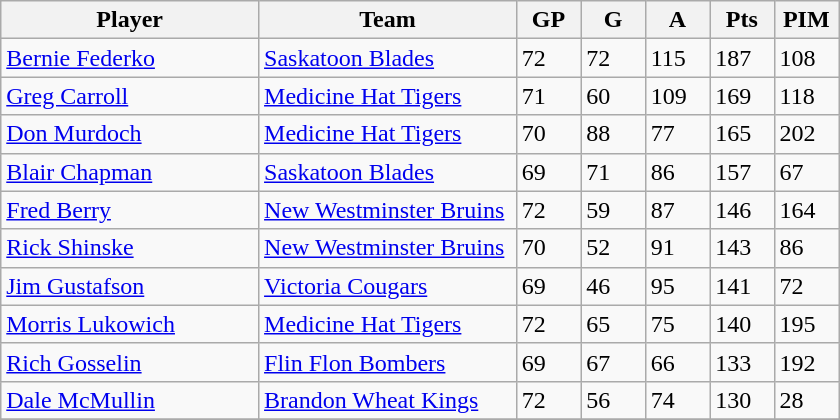<table class="wikitable">
<tr>
<th width="30%">Player</th>
<th width="30%">Team</th>
<th width="7.5%">GP</th>
<th width="7.5%">G</th>
<th width="7.5%">A</th>
<th width="7.5%">Pts</th>
<th width="7.5%">PIM</th>
</tr>
<tr>
<td><a href='#'>Bernie Federko</a></td>
<td><a href='#'>Saskatoon Blades</a></td>
<td>72</td>
<td>72</td>
<td>115</td>
<td>187</td>
<td>108</td>
</tr>
<tr>
<td><a href='#'>Greg Carroll</a></td>
<td><a href='#'>Medicine Hat Tigers</a></td>
<td>71</td>
<td>60</td>
<td>109</td>
<td>169</td>
<td>118</td>
</tr>
<tr>
<td><a href='#'>Don Murdoch</a></td>
<td><a href='#'>Medicine Hat Tigers</a></td>
<td>70</td>
<td>88</td>
<td>77</td>
<td>165</td>
<td>202</td>
</tr>
<tr>
<td><a href='#'>Blair Chapman</a></td>
<td><a href='#'>Saskatoon Blades</a></td>
<td>69</td>
<td>71</td>
<td>86</td>
<td>157</td>
<td>67</td>
</tr>
<tr>
<td><a href='#'>Fred Berry</a></td>
<td><a href='#'>New Westminster Bruins</a></td>
<td>72</td>
<td>59</td>
<td>87</td>
<td>146</td>
<td>164</td>
</tr>
<tr>
<td><a href='#'>Rick Shinske</a></td>
<td><a href='#'>New Westminster Bruins</a></td>
<td>70</td>
<td>52</td>
<td>91</td>
<td>143</td>
<td>86</td>
</tr>
<tr>
<td><a href='#'>Jim Gustafson</a></td>
<td><a href='#'>Victoria Cougars</a></td>
<td>69</td>
<td>46</td>
<td>95</td>
<td>141</td>
<td>72</td>
</tr>
<tr>
<td><a href='#'>Morris Lukowich</a></td>
<td><a href='#'>Medicine Hat Tigers</a></td>
<td>72</td>
<td>65</td>
<td>75</td>
<td>140</td>
<td>195</td>
</tr>
<tr>
<td><a href='#'>Rich Gosselin</a></td>
<td><a href='#'>Flin Flon Bombers</a></td>
<td>69</td>
<td>67</td>
<td>66</td>
<td>133</td>
<td>192</td>
</tr>
<tr>
<td><a href='#'>Dale McMullin</a></td>
<td><a href='#'>Brandon Wheat Kings</a></td>
<td>72</td>
<td>56</td>
<td>74</td>
<td>130</td>
<td>28</td>
</tr>
<tr>
</tr>
</table>
